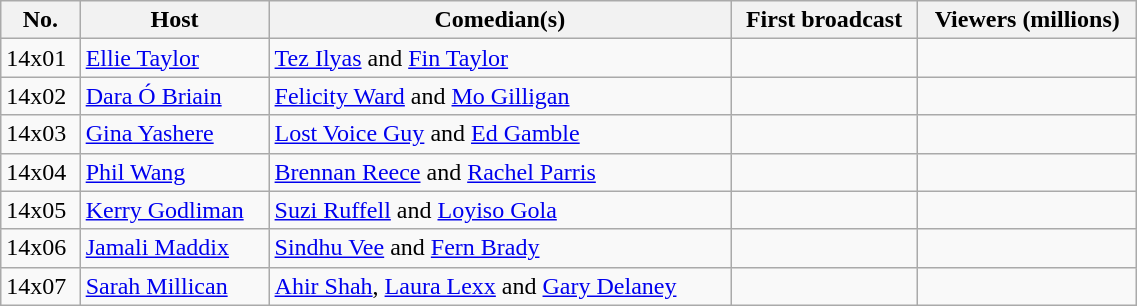<table class="wikitable" style="width:60%;">
<tr>
<th>No.</th>
<th>Host</th>
<th>Comedian(s)</th>
<th>First broadcast</th>
<th>Viewers (millions)</th>
</tr>
<tr>
<td>14x01</td>
<td><a href='#'>Ellie Taylor</a></td>
<td><a href='#'>Tez Ilyas</a> and <a href='#'>Fin Taylor</a></td>
<td></td>
<td></td>
</tr>
<tr>
<td>14x02</td>
<td><a href='#'>Dara Ó Briain</a></td>
<td><a href='#'>Felicity Ward</a> and <a href='#'>Mo Gilligan</a></td>
<td></td>
<td></td>
</tr>
<tr>
<td>14x03</td>
<td><a href='#'>Gina Yashere</a></td>
<td><a href='#'>Lost Voice Guy</a> and <a href='#'>Ed Gamble</a></td>
<td></td>
<td></td>
</tr>
<tr>
<td>14x04</td>
<td><a href='#'>Phil Wang</a></td>
<td><a href='#'>Brennan Reece</a> and <a href='#'>Rachel Parris</a></td>
<td></td>
<td></td>
</tr>
<tr>
<td>14x05</td>
<td><a href='#'>Kerry Godliman</a></td>
<td><a href='#'>Suzi Ruffell</a> and <a href='#'>Loyiso Gola</a></td>
<td></td>
<td></td>
</tr>
<tr>
<td>14x06</td>
<td><a href='#'>Jamali Maddix</a></td>
<td><a href='#'>Sindhu Vee</a> and <a href='#'>Fern Brady</a></td>
<td></td>
<td></td>
</tr>
<tr>
<td>14x07</td>
<td><a href='#'>Sarah Millican</a></td>
<td><a href='#'>Ahir Shah</a>, <a href='#'>Laura Lexx</a> and <a href='#'>Gary Delaney</a></td>
<td></td>
<td></td>
</tr>
</table>
